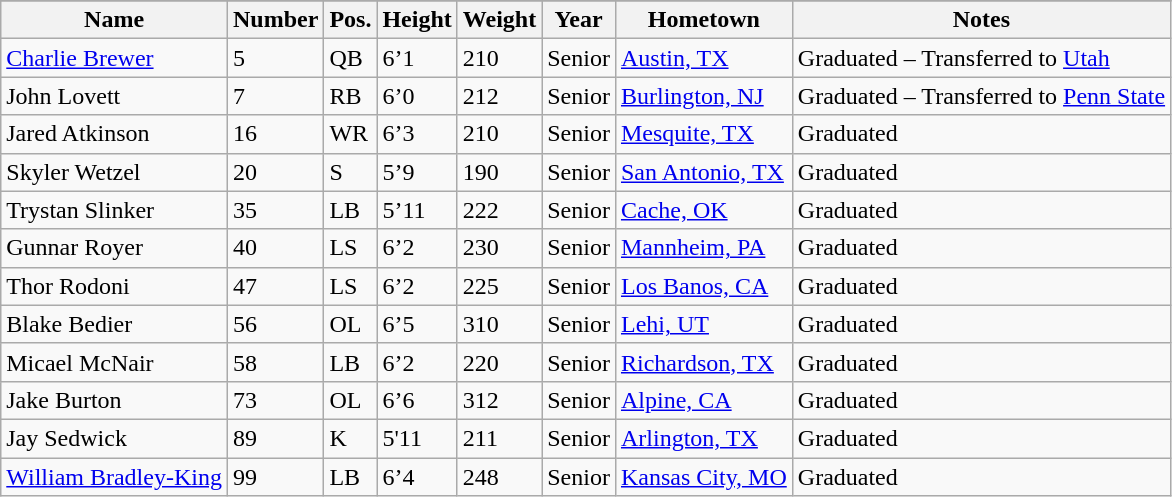<table class="wikitable sortable collapsible">
<tr>
</tr>
<tr>
<th>Name</th>
<th>Number</th>
<th>Pos.</th>
<th>Height</th>
<th>Weight</th>
<th>Year</th>
<th>Hometown</th>
<th class="unsortable">Notes</th>
</tr>
<tr>
<td><a href='#'>Charlie Brewer</a></td>
<td>5</td>
<td>QB</td>
<td>6’1</td>
<td>210</td>
<td>Senior</td>
<td><a href='#'>Austin, TX</a></td>
<td>Graduated – Transferred to <a href='#'>Utah</a></td>
</tr>
<tr>
<td>John Lovett</td>
<td>7</td>
<td>RB</td>
<td>6’0</td>
<td>212</td>
<td>Senior</td>
<td><a href='#'>Burlington, NJ</a></td>
<td>Graduated – Transferred to <a href='#'>Penn State</a></td>
</tr>
<tr>
<td>Jared Atkinson</td>
<td>16</td>
<td>WR</td>
<td>6’3</td>
<td>210</td>
<td>Senior</td>
<td><a href='#'>Mesquite, TX</a></td>
<td>Graduated</td>
</tr>
<tr>
<td>Skyler Wetzel</td>
<td>20</td>
<td>S</td>
<td>5’9</td>
<td>190</td>
<td>Senior</td>
<td><a href='#'>San Antonio, TX</a></td>
<td>Graduated</td>
</tr>
<tr>
<td>Trystan Slinker</td>
<td>35</td>
<td>LB</td>
<td>5’11</td>
<td>222</td>
<td>Senior</td>
<td><a href='#'>Cache, OK</a></td>
<td>Graduated</td>
</tr>
<tr>
<td>Gunnar Royer</td>
<td>40</td>
<td>LS</td>
<td>6’2</td>
<td>230</td>
<td>Senior</td>
<td><a href='#'>Mannheim, PA</a></td>
<td>Graduated</td>
</tr>
<tr>
<td>Thor Rodoni</td>
<td>47</td>
<td>LS</td>
<td>6’2</td>
<td>225</td>
<td>Senior</td>
<td><a href='#'>Los Banos, CA</a></td>
<td>Graduated</td>
</tr>
<tr>
<td>Blake Bedier</td>
<td>56</td>
<td>OL</td>
<td>6’5</td>
<td>310</td>
<td>Senior</td>
<td><a href='#'>Lehi, UT</a></td>
<td>Graduated</td>
</tr>
<tr>
<td>Micael McNair</td>
<td>58</td>
<td>LB</td>
<td>6’2</td>
<td>220</td>
<td>Senior</td>
<td><a href='#'>Richardson, TX</a></td>
<td>Graduated</td>
</tr>
<tr>
<td>Jake Burton</td>
<td>73</td>
<td>OL</td>
<td>6’6</td>
<td>312</td>
<td>Senior</td>
<td><a href='#'>Alpine, CA</a></td>
<td>Graduated</td>
</tr>
<tr>
<td>Jay Sedwick</td>
<td>89</td>
<td>K</td>
<td>5'11</td>
<td>211</td>
<td>Senior</td>
<td><a href='#'>Arlington, TX</a></td>
<td>Graduated</td>
</tr>
<tr>
<td><a href='#'>William Bradley-King</a></td>
<td>99</td>
<td>LB</td>
<td>6’4</td>
<td>248</td>
<td>Senior</td>
<td><a href='#'>Kansas City, MO</a></td>
<td>Graduated</td>
</tr>
</table>
